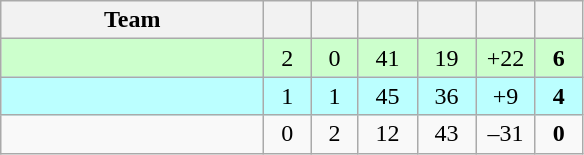<table class="wikitable" style="text-align:center;">
<tr>
<th style="width:10.5em;">Team</th>
<th style="width:1.5em;"></th>
<th style="width:1.5em;"></th>
<th style="width:2.0em;"></th>
<th style="width:2.0em;"></th>
<th style="width:2.0em;"></th>
<th style="width:1.5em;"></th>
</tr>
<tr bgcolor=#cfc>
<td align="left"></td>
<td>2</td>
<td>0</td>
<td>41</td>
<td>19</td>
<td>+22</td>
<td><strong>6</strong></td>
</tr>
<tr bgcolor=#bff>
<td align="left"></td>
<td>1</td>
<td>1</td>
<td>45</td>
<td>36</td>
<td>+9</td>
<td><strong>4</strong></td>
</tr>
<tr>
<td align="left"></td>
<td>0</td>
<td>2</td>
<td>12</td>
<td>43</td>
<td>–31</td>
<td><strong>0</strong></td>
</tr>
</table>
